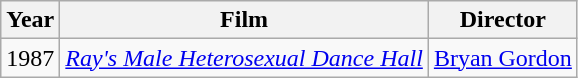<table class="wikitable">
<tr>
<th>Year</th>
<th>Film</th>
<th>Director</th>
</tr>
<tr>
<td>1987</td>
<td><em><a href='#'>Ray's Male Heterosexual Dance Hall</a></em></td>
<td><a href='#'>Bryan Gordon</a></td>
</tr>
</table>
